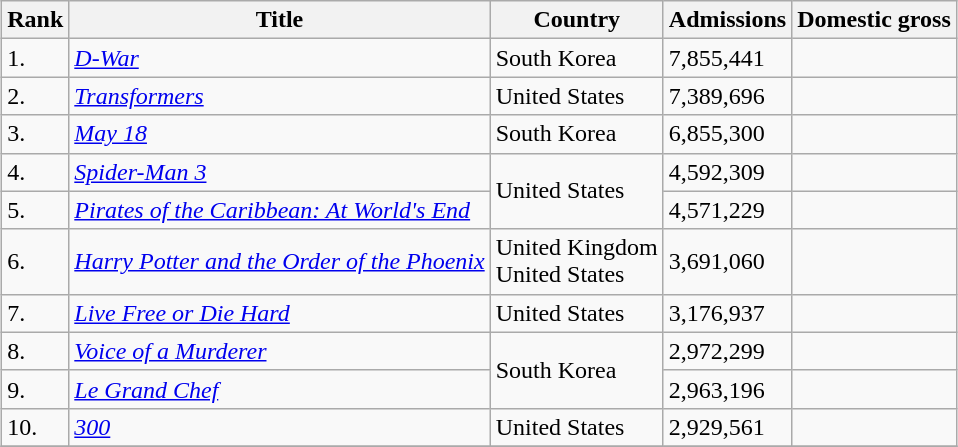<table class="wikitable sortable" style="margin:auto; margin:auto;">
<tr>
<th>Rank</th>
<th>Title</th>
<th>Country</th>
<th>Admissions</th>
<th>Domestic gross</th>
</tr>
<tr>
<td>1.</td>
<td><em><a href='#'>D-War</a></em></td>
<td>South Korea</td>
<td>7,855,441</td>
<td></td>
</tr>
<tr>
<td>2.</td>
<td><em><a href='#'>Transformers</a></em></td>
<td>United States</td>
<td>7,389,696</td>
<td></td>
</tr>
<tr>
<td>3.</td>
<td><em><a href='#'>May 18</a></em></td>
<td>South Korea</td>
<td>6,855,300</td>
<td></td>
</tr>
<tr>
<td>4.</td>
<td><em><a href='#'>Spider-Man 3</a></em></td>
<td rowspan=2>United States</td>
<td>4,592,309</td>
<td></td>
</tr>
<tr>
<td>5.</td>
<td><em><a href='#'>Pirates of the Caribbean: At World's End</a></em></td>
<td>4,571,229</td>
<td></td>
</tr>
<tr>
<td>6.</td>
<td><em><a href='#'>Harry Potter and the Order of the Phoenix</a></em></td>
<td>United Kingdom<br>United States</td>
<td>3,691,060</td>
<td></td>
</tr>
<tr>
<td>7.</td>
<td><em><a href='#'>Live Free or Die Hard</a></em></td>
<td>United States</td>
<td>3,176,937</td>
<td></td>
</tr>
<tr>
<td>8.</td>
<td><em><a href='#'>Voice of a Murderer</a></em></td>
<td rowspan=2>South Korea</td>
<td>2,972,299</td>
<td></td>
</tr>
<tr>
<td>9.</td>
<td><em><a href='#'>Le Grand Chef</a></em></td>
<td>2,963,196</td>
<td></td>
</tr>
<tr>
<td>10.</td>
<td><em><a href='#'>300</a></em></td>
<td>United States</td>
<td>2,929,561</td>
<td></td>
</tr>
<tr>
</tr>
</table>
